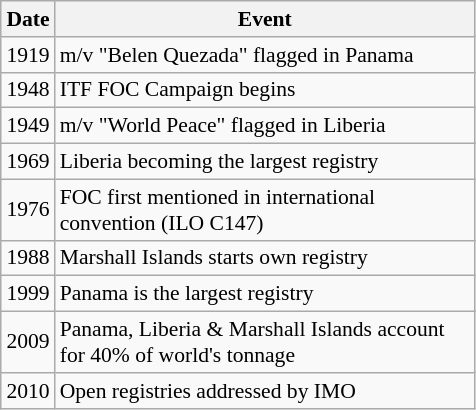<table class="wikitable floatright" style="font-size:90%;width:22em;margin-left:1em">
<tr>
<th>Date</th>
<th>Event</th>
</tr>
<tr>
<td>1919</td>
<td>m/v "Belen Quezada" flagged in Panama</td>
</tr>
<tr>
<td>1948</td>
<td>ITF FOC Campaign begins</td>
</tr>
<tr>
<td>1949</td>
<td>m/v "World Peace" flagged in Liberia</td>
</tr>
<tr>
<td>1969</td>
<td>Liberia becoming the largest registry</td>
</tr>
<tr>
<td>1976</td>
<td>FOC first mentioned in international convention (ILO C147)</td>
</tr>
<tr>
<td>1988</td>
<td>Marshall Islands starts own registry</td>
</tr>
<tr>
<td>1999</td>
<td>Panama is the largest registry</td>
</tr>
<tr>
<td>2009</td>
<td>Panama, Liberia & Marshall Islands account for 40% of world's tonnage</td>
</tr>
<tr>
<td>2010</td>
<td>Open registries addressed by IMO</td>
</tr>
</table>
